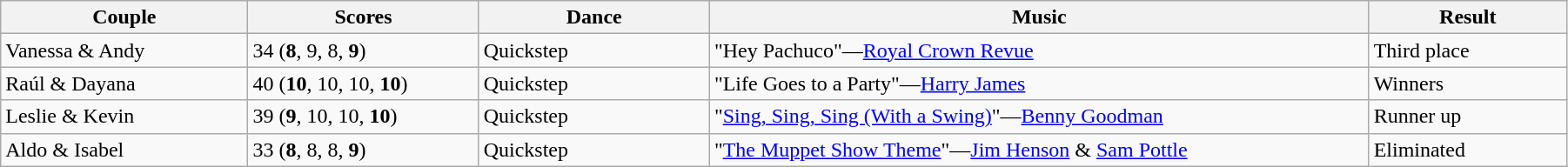<table class="wikitable sortable" style="width:95%; white-space:nowrap;">
<tr>
<th style="width:15%;">Couple</th>
<th style="width:14%;">Scores</th>
<th style="width:14%;">Dance</th>
<th style="width:40%;">Music</th>
<th style="width:12%;">Result</th>
</tr>
<tr>
<td>Vanessa & Andy</td>
<td>34 (<strong>8</strong>, 9, 8, <strong>9</strong>)</td>
<td>Quickstep</td>
<td>"Hey Pachuco"—<a href='#'>Royal Crown Revue</a></td>
<td>Third place</td>
</tr>
<tr>
<td>Raúl & Dayana</td>
<td>40 (<strong>10</strong>, 10, 10, <strong>10</strong>)</td>
<td>Quickstep</td>
<td>"Life Goes to a Party"—<a href='#'>Harry James</a></td>
<td>Winners</td>
</tr>
<tr>
<td>Leslie & Kevin</td>
<td>39 (<strong>9</strong>, 10, 10, <strong>10</strong>)</td>
<td>Quickstep</td>
<td>"<a href='#'>Sing, Sing, Sing (With a Swing)</a>"—<a href='#'>Benny Goodman</a></td>
<td>Runner up</td>
</tr>
<tr>
<td>Aldo & Isabel</td>
<td>33 (<strong>8</strong>, 8, 8, <strong>9</strong>)</td>
<td>Quickstep</td>
<td>"<a href='#'>The Muppet Show Theme</a>"—<a href='#'>Jim Henson</a> & <a href='#'>Sam Pottle</a></td>
<td>Eliminated</td>
</tr>
</table>
